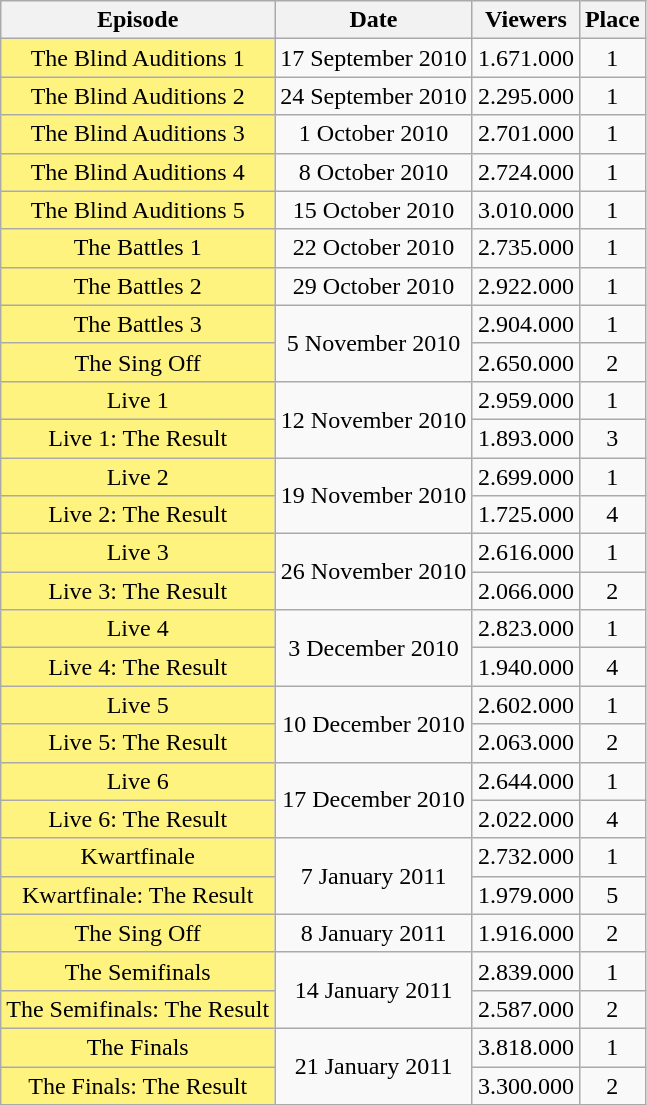<table class="wikitable sortable" style="text-align:center">
<tr>
<th>Episode</th>
<th>Date</th>
<th>Viewers</th>
<th>Place</th>
</tr>
<tr>
<td style="background:#FFF380">The Blind Auditions 1</td>
<td>17 September 2010</td>
<td>1.671.000</td>
<td>1</td>
</tr>
<tr>
<td style="background:#FFF380">The Blind Auditions 2</td>
<td>24 September 2010</td>
<td>2.295.000</td>
<td>1</td>
</tr>
<tr>
<td style="background:#FFF380">The Blind Auditions 3</td>
<td>1 October 2010</td>
<td>2.701.000</td>
<td>1</td>
</tr>
<tr>
<td style="background:#FFF380">The Blind Auditions 4</td>
<td>8 October 2010</td>
<td>2.724.000</td>
<td>1</td>
</tr>
<tr>
<td style="background:#FFF380">The Blind Auditions 5</td>
<td>15 October 2010</td>
<td>3.010.000</td>
<td>1</td>
</tr>
<tr>
<td style="background:#FFF380">The Battles 1</td>
<td>22 October 2010</td>
<td>2.735.000</td>
<td>1</td>
</tr>
<tr>
<td style="background:#FFF380">The Battles 2</td>
<td>29 October 2010</td>
<td>2.922.000</td>
<td>1</td>
</tr>
<tr>
<td style="background:#FFF380">The Battles 3</td>
<td rowspan="2">5 November 2010</td>
<td>2.904.000</td>
<td>1</td>
</tr>
<tr>
<td style="background:#FFF380">The Sing Off</td>
<td>2.650.000</td>
<td>2</td>
</tr>
<tr>
<td style="background:#FFF380">Live 1</td>
<td rowspan="2">12 November 2010</td>
<td>2.959.000</td>
<td>1</td>
</tr>
<tr>
<td style="background:#FFF380">Live 1: The Result</td>
<td>1.893.000</td>
<td>3</td>
</tr>
<tr>
<td style="background:#FFF380">Live 2</td>
<td rowspan="2">19 November 2010</td>
<td>2.699.000</td>
<td>1</td>
</tr>
<tr>
<td style="background:#FFF380">Live 2: The Result</td>
<td>1.725.000</td>
<td>4</td>
</tr>
<tr>
<td style="background:#FFF380">Live 3</td>
<td rowspan="2">26 November 2010</td>
<td>2.616.000</td>
<td>1</td>
</tr>
<tr>
<td style="background:#FFF380">Live 3: The Result</td>
<td>2.066.000</td>
<td>2</td>
</tr>
<tr>
<td style="background:#FFF380">Live 4</td>
<td rowspan="2">3 December 2010</td>
<td>2.823.000</td>
<td>1</td>
</tr>
<tr>
<td style="background:#FFF380">Live 4: The Result</td>
<td>1.940.000</td>
<td>4</td>
</tr>
<tr>
<td style="background:#FFF380">Live 5</td>
<td rowspan="2">10 December 2010</td>
<td>2.602.000</td>
<td>1</td>
</tr>
<tr>
<td style="background:#FFF380">Live 5: The Result</td>
<td>2.063.000</td>
<td>2</td>
</tr>
<tr>
<td style="background:#FFF380">Live 6</td>
<td rowspan="2">17 December 2010</td>
<td>2.644.000</td>
<td>1</td>
</tr>
<tr>
<td style="background:#FFF380">Live 6: The Result</td>
<td>2.022.000</td>
<td>4</td>
</tr>
<tr>
<td style="background:#FFF380">Kwartfinale</td>
<td rowspan="2">7 January 2011</td>
<td>2.732.000</td>
<td>1</td>
</tr>
<tr>
<td style="background:#FFF380">Kwartfinale: The Result</td>
<td>1.979.000</td>
<td>5</td>
</tr>
<tr>
<td style="background:#FFF380">The Sing Off</td>
<td>8 January 2011</td>
<td>1.916.000</td>
<td>2</td>
</tr>
<tr>
<td style="background:#FFF380">The Semifinals</td>
<td rowspan="2">14 January 2011</td>
<td>2.839.000</td>
<td>1</td>
</tr>
<tr>
<td style="background:#FFF380">The Semifinals: The Result</td>
<td>2.587.000</td>
<td>2</td>
</tr>
<tr>
<td style="background:#FFF380">The Finals</td>
<td rowspan="2">21 January 2011</td>
<td>3.818.000</td>
<td>1</td>
</tr>
<tr>
<td style="background:#FFF380">The Finals: The Result</td>
<td>3.300.000</td>
<td>2</td>
</tr>
</table>
